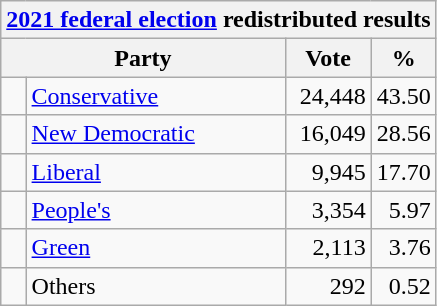<table class="wikitable">
<tr>
<th colspan="4"><a href='#'>2021 federal election</a> redistributed results</th>
</tr>
<tr>
<th bgcolor="#DDDDFF" width="130px" colspan="2">Party</th>
<th bgcolor="#DDDDFF" width="50px">Vote</th>
<th bgcolor="#DDDDFF" width="30px">%</th>
</tr>
<tr>
<td> </td>
<td><a href='#'>Conservative</a></td>
<td align=right>24,448</td>
<td align=right>43.50</td>
</tr>
<tr>
<td> </td>
<td><a href='#'>New Democratic</a></td>
<td align=right>16,049</td>
<td align=right>28.56</td>
</tr>
<tr>
<td> </td>
<td><a href='#'>Liberal</a></td>
<td align=right>9,945</td>
<td align=right>17.70</td>
</tr>
<tr>
<td> </td>
<td><a href='#'>People's</a></td>
<td align=right>3,354</td>
<td align=right>5.97</td>
</tr>
<tr>
<td> </td>
<td><a href='#'>Green</a></td>
<td align=right>2,113</td>
<td align=right>3.76</td>
</tr>
<tr>
<td> </td>
<td>Others</td>
<td align=right>292</td>
<td align=right>0.52</td>
</tr>
</table>
